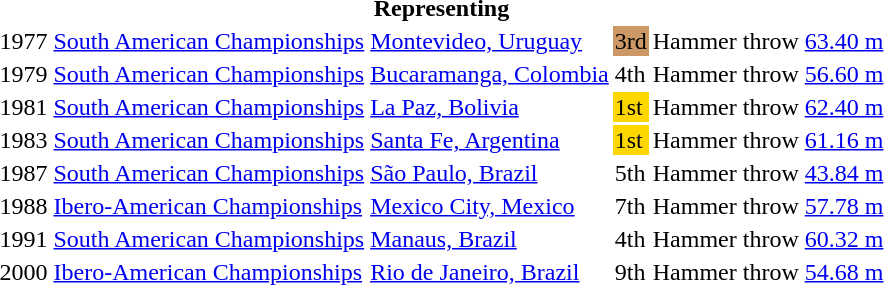<table>
<tr>
<th colspan="6">Representing </th>
</tr>
<tr>
<td>1977</td>
<td><a href='#'>South American Championships</a></td>
<td><a href='#'>Montevideo, Uruguay</a></td>
<td bgcolor=cc9966>3rd</td>
<td>Hammer throw</td>
<td><a href='#'>63.40 m</a></td>
</tr>
<tr>
<td>1979</td>
<td><a href='#'>South American Championships</a></td>
<td><a href='#'>Bucaramanga, Colombia</a></td>
<td>4th</td>
<td>Hammer throw</td>
<td><a href='#'>56.60 m</a></td>
</tr>
<tr>
<td>1981</td>
<td><a href='#'>South American Championships</a></td>
<td><a href='#'>La Paz, Bolivia</a></td>
<td bgcolor=gold>1st</td>
<td>Hammer throw</td>
<td><a href='#'>62.40 m</a></td>
</tr>
<tr>
<td>1983</td>
<td><a href='#'>South American Championships</a></td>
<td><a href='#'>Santa Fe, Argentina</a></td>
<td bgcolor=gold>1st</td>
<td>Hammer throw</td>
<td><a href='#'>61.16 m</a></td>
</tr>
<tr>
<td>1987</td>
<td><a href='#'>South American Championships</a></td>
<td><a href='#'>São Paulo, Brazil</a></td>
<td>5th</td>
<td>Hammer throw</td>
<td><a href='#'>43.84 m</a></td>
</tr>
<tr>
<td>1988</td>
<td><a href='#'>Ibero-American Championships</a></td>
<td><a href='#'>Mexico City, Mexico</a></td>
<td>7th</td>
<td>Hammer throw</td>
<td><a href='#'>57.78 m</a></td>
</tr>
<tr>
<td>1991</td>
<td><a href='#'>South American Championships</a></td>
<td><a href='#'>Manaus, Brazil</a></td>
<td>4th</td>
<td>Hammer throw</td>
<td><a href='#'>60.32 m</a></td>
</tr>
<tr>
<td>2000</td>
<td><a href='#'>Ibero-American Championships</a></td>
<td><a href='#'>Rio de Janeiro, Brazil</a></td>
<td>9th</td>
<td>Hammer throw</td>
<td><a href='#'>54.68 m</a></td>
</tr>
</table>
